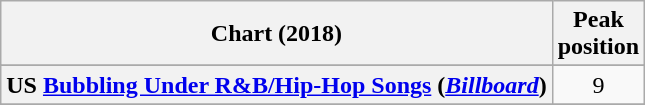<table class="wikitable sortable plainrowheaders" style="text-align:center">
<tr>
<th scope="col">Chart (2018)</th>
<th scope="col">Peak<br>position</th>
</tr>
<tr>
</tr>
<tr>
<th scope="row">US <a href='#'>Bubbling Under R&B/Hip-Hop Songs</a> (<em><a href='#'>Billboard</a></em>)</th>
<td>9</td>
</tr>
<tr>
</tr>
</table>
